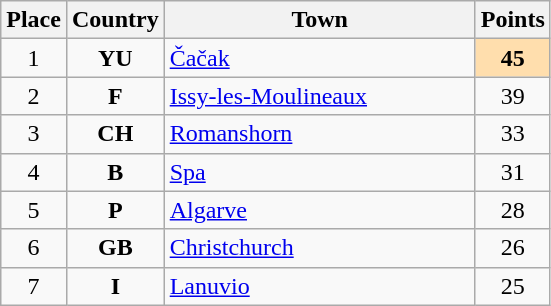<table class="wikitable">
<tr>
<th width="25">Place</th>
<th width="25">Country</th>
<th width="200">Town</th>
<th width="25">Points</th>
</tr>
<tr>
<td align="center">1</td>
<td align="center"><strong>YU</strong></td>
<td align="left"><a href='#'>Čačak</a></td>
<td align="center" style="background:NavajoWhite;"><strong>45</strong></td>
</tr>
<tr>
<td align="center">2</td>
<td align="center"><strong>F</strong></td>
<td align="left"><a href='#'>Issy-les-Moulineaux</a></td>
<td align="center">39</td>
</tr>
<tr>
<td align="center">3</td>
<td align="center"><strong>CH</strong></td>
<td align="left"><a href='#'>Romanshorn</a></td>
<td align="center">33</td>
</tr>
<tr>
<td align="center">4</td>
<td align="center"><strong>B</strong></td>
<td align="left"><a href='#'>Spa</a></td>
<td align="center">31</td>
</tr>
<tr>
<td align="center">5</td>
<td align="center"><strong>P</strong></td>
<td align="left"><a href='#'>Algarve</a></td>
<td align="center">28</td>
</tr>
<tr>
<td align="center">6</td>
<td align="center"><strong>GB</strong></td>
<td align="left"><a href='#'>Christchurch</a></td>
<td align="center">26</td>
</tr>
<tr>
<td align="center">7</td>
<td align="center"><strong>I</strong></td>
<td align="left"><a href='#'>Lanuvio</a></td>
<td align="center">25</td>
</tr>
</table>
